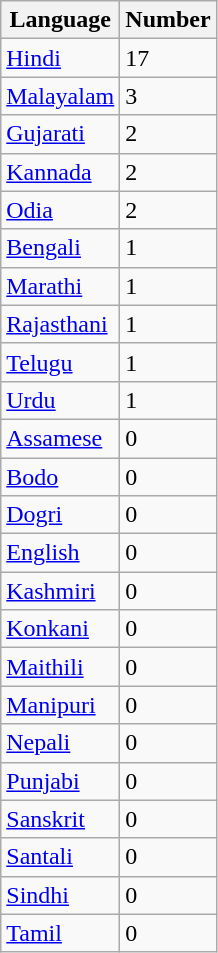<table class="wikitable sortable">
<tr>
<th>Language</th>
<th>Number</th>
</tr>
<tr>
<td><a href='#'>Hindi</a></td>
<td>17</td>
</tr>
<tr>
<td><a href='#'>Malayalam</a></td>
<td>3</td>
</tr>
<tr>
<td><a href='#'>Gujarati</a></td>
<td>2</td>
</tr>
<tr>
<td><a href='#'>Kannada</a></td>
<td>2</td>
</tr>
<tr>
<td><a href='#'>Odia</a></td>
<td>2</td>
</tr>
<tr>
<td><a href='#'>Bengali</a></td>
<td>1</td>
</tr>
<tr>
<td><a href='#'>Marathi</a></td>
<td>1</td>
</tr>
<tr>
<td><a href='#'>Rajasthani</a></td>
<td>1</td>
</tr>
<tr>
<td><a href='#'>Telugu</a></td>
<td>1</td>
</tr>
<tr>
<td><a href='#'>Urdu</a></td>
<td>1</td>
</tr>
<tr>
<td><a href='#'>Assamese</a></td>
<td>0</td>
</tr>
<tr>
<td><a href='#'>Bodo</a></td>
<td>0</td>
</tr>
<tr>
<td><a href='#'>Dogri</a></td>
<td>0</td>
</tr>
<tr>
<td><a href='#'>English</a></td>
<td>0</td>
</tr>
<tr>
<td><a href='#'>Kashmiri</a></td>
<td>0</td>
</tr>
<tr>
<td><a href='#'>Konkani</a></td>
<td>0</td>
</tr>
<tr>
<td><a href='#'>Maithili</a></td>
<td>0</td>
</tr>
<tr>
<td><a href='#'>Manipuri</a></td>
<td>0</td>
</tr>
<tr>
<td><a href='#'>Nepali</a></td>
<td>0</td>
</tr>
<tr>
<td><a href='#'>Punjabi</a></td>
<td>0</td>
</tr>
<tr>
<td><a href='#'>Sanskrit</a></td>
<td>0</td>
</tr>
<tr>
<td><a href='#'>Santali</a></td>
<td>0</td>
</tr>
<tr>
<td><a href='#'>Sindhi</a></td>
<td>0</td>
</tr>
<tr>
<td><a href='#'>Tamil</a></td>
<td>0</td>
</tr>
</table>
